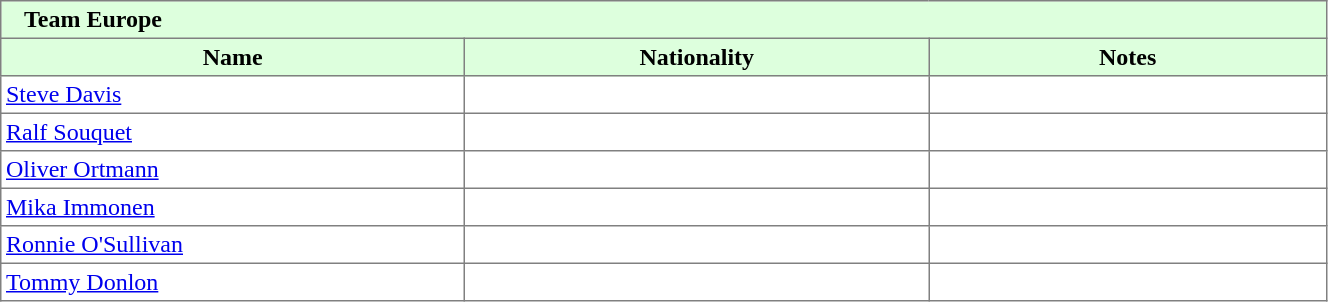<table border="1" cellpadding="3" width="70%" style="border-collapse: collapse;">
<tr bgcolor="#ddffdd">
<td colspan=3>   <strong>Team Europe</strong></td>
</tr>
<tr bgcolor="#ddffdd">
<th width=35%>Name</th>
<th width=35%>Nationality</th>
<th width=30%>Notes</th>
</tr>
<tr>
<td><a href='#'>Steve Davis</a></td>
<td></td>
<td></td>
</tr>
<tr>
<td><a href='#'>Ralf Souquet</a></td>
<td></td>
<td></td>
</tr>
<tr>
<td><a href='#'>Oliver Ortmann</a></td>
<td></td>
<td></td>
</tr>
<tr>
<td><a href='#'>Mika Immonen</a></td>
<td></td>
<td></td>
</tr>
<tr>
<td><a href='#'>Ronnie O'Sullivan</a></td>
<td></td>
<td></td>
</tr>
<tr>
<td><a href='#'>Tommy Donlon</a></td>
<td></td>
<td></td>
</tr>
</table>
